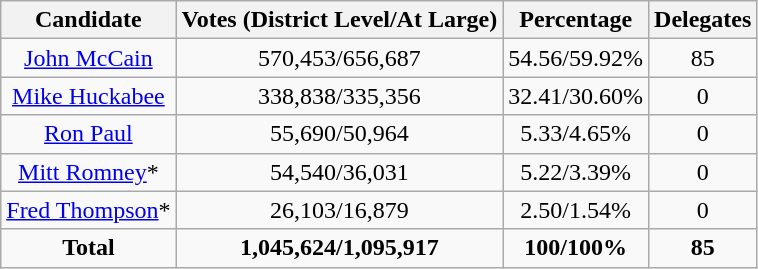<table class="wikitable" style="text-align:center;">
<tr>
<th>Candidate</th>
<th>Votes (District Level/At Large)</th>
<th>Percentage</th>
<th>Delegates</th>
</tr>
<tr>
<td><a href='#'>John McCain</a></td>
<td>570,453/656,687</td>
<td>54.56/59.92%</td>
<td>85</td>
</tr>
<tr>
<td><a href='#'>Mike Huckabee</a></td>
<td>338,838/335,356</td>
<td>32.41/30.60%</td>
<td>0</td>
</tr>
<tr>
<td><a href='#'>Ron Paul</a></td>
<td>55,690/50,964</td>
<td>5.33/4.65%</td>
<td>0</td>
</tr>
<tr>
<td><a href='#'>Mitt Romney</a>*</td>
<td>54,540/36,031</td>
<td>5.22/3.39%</td>
<td>0</td>
</tr>
<tr>
<td><a href='#'>Fred Thompson</a>*</td>
<td>26,103/16,879</td>
<td>2.50/1.54%</td>
<td>0</td>
</tr>
<tr>
<td><strong>Total</strong></td>
<td><strong>1,045,624/1,095,917</strong></td>
<td><strong>100/100%</strong></td>
<td><strong>85</strong></td>
</tr>
</table>
